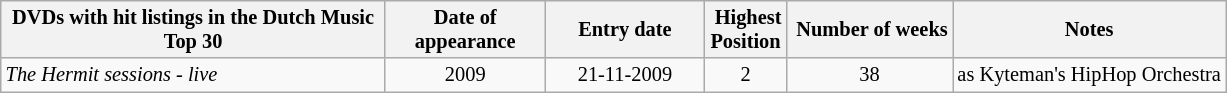<table class="wikitable sortable" style="margin:0.5em 1em 0.5em 0; font-size: 85%; text-align:center;">
<tr>
<th width="250"><strong>DVDs with hit listings in the Dutch Music Top 30</strong></th>
<th width="100"><strong>Date of</strong><br><strong>appearance</strong></th>
<th width="100">Entry date</th>
<th><strong> Highest</strong><br><strong>Position</strong></th>
<th><strong> Number of weeks</strong></th>
<th><strong> Notes </strong></th>
</tr>
<tr>
<td align="left"><em>The Hermit sessions - live</em></td>
<td>2009</td>
<td>21-11-2009</td>
<td>2</td>
<td>38</td>
<td>as Kyteman's HipHop Orchestra</td>
</tr>
</table>
